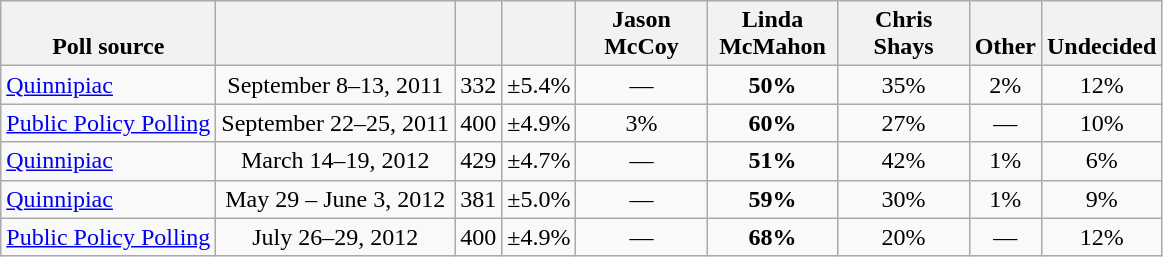<table class="wikitable" style="text-align:center">
<tr valign= bottom>
<th>Poll source</th>
<th></th>
<th></th>
<th></th>
<th style="width:80px;">Jason<br>McCoy</th>
<th style="width:80px;">Linda<br>McMahon</th>
<th style="width:80px;">Chris<br>Shays</th>
<th>Other</th>
<th>Undecided</th>
</tr>
<tr>
<td align=left><a href='#'>Quinnipiac</a></td>
<td>September 8–13, 2011</td>
<td>332</td>
<td>±5.4%</td>
<td>—</td>
<td><strong>50%</strong></td>
<td>35%</td>
<td>2%</td>
<td>12%</td>
</tr>
<tr>
<td align=left><a href='#'>Public Policy Polling</a></td>
<td>September 22–25, 2011</td>
<td>400</td>
<td>±4.9%</td>
<td>3%</td>
<td><strong>60%</strong></td>
<td>27%</td>
<td>—</td>
<td>10%</td>
</tr>
<tr>
<td align=left><a href='#'>Quinnipiac</a></td>
<td>March 14–19, 2012</td>
<td>429</td>
<td>±4.7%</td>
<td>—</td>
<td><strong>51%</strong></td>
<td>42%</td>
<td>1%</td>
<td>6%</td>
</tr>
<tr>
<td align=left><a href='#'>Quinnipiac</a></td>
<td>May 29 – June 3, 2012</td>
<td>381</td>
<td>±5.0%</td>
<td>—</td>
<td><strong>59%</strong></td>
<td>30%</td>
<td>1%</td>
<td>9%</td>
</tr>
<tr>
<td align=left><a href='#'>Public Policy Polling</a></td>
<td>July 26–29, 2012</td>
<td>400</td>
<td>±4.9%</td>
<td>—</td>
<td><strong>68%</strong></td>
<td>20%</td>
<td>—</td>
<td>12%</td>
</tr>
</table>
